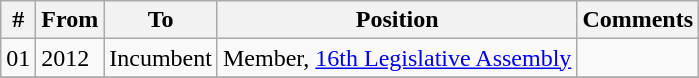<table class="wikitable sortable">
<tr>
<th>#</th>
<th>From</th>
<th>To</th>
<th>Position</th>
<th>Comments</th>
</tr>
<tr>
<td>01</td>
<td>2012</td>
<td>Incumbent</td>
<td>Member, <a href='#'>16th Legislative Assembly</a></td>
<td></td>
</tr>
<tr>
</tr>
</table>
